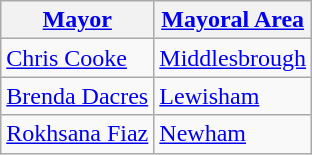<table class="sortable wikitable" style="font-size:100%">
<tr>
<th><a href='#'>Mayor</a></th>
<th><a href='#'>Mayoral Area</a></th>
</tr>
<tr>
<td><a href='#'>Chris Cooke</a></td>
<td><a href='#'>Middlesbrough</a></td>
</tr>
<tr>
<td><a href='#'>Brenda Dacres</a></td>
<td><a href='#'>Lewisham</a></td>
</tr>
<tr>
<td><a href='#'>Rokhsana Fiaz</a></td>
<td><a href='#'>Newham</a></td>
</tr>
</table>
